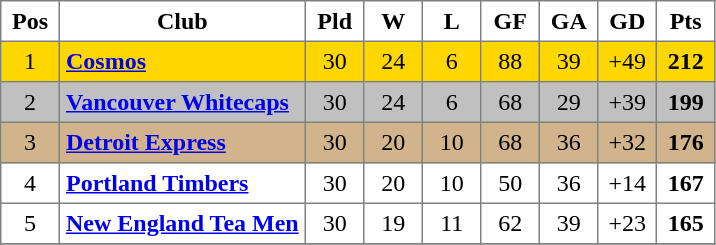<table class="toccolours" border="1" cellpadding="4" cellspacing="0" style="text-align:center; border-collapse: collapse; margin:0;">
<tr>
<th width=30>Pos</th>
<th>Club</th>
<th width=30>Pld</th>
<th width=30>W</th>
<th width=30>L</th>
<th width=30>GF</th>
<th width=30>GA</th>
<th width=30>GD</th>
<th width=30>Pts</th>
</tr>
<tr bgcolor="gold">
<td>1</td>
<td align=left><strong><a href='#'>Cosmos</a></strong></td>
<td>30</td>
<td>24</td>
<td>6</td>
<td>88</td>
<td>39</td>
<td>+49</td>
<td><strong>212</strong></td>
</tr>
<tr bgcolor="silver">
<td>2</td>
<td align=left><strong><a href='#'>Vancouver Whitecaps</a></strong></td>
<td>30</td>
<td>24</td>
<td>6</td>
<td>68</td>
<td>29</td>
<td>+39</td>
<td><strong>199</strong></td>
</tr>
<tr bgcolor="tan">
<td>3</td>
<td align=left><strong><a href='#'>Detroit Express</a></strong></td>
<td>30</td>
<td>20</td>
<td>10</td>
<td>68</td>
<td>36</td>
<td>+32</td>
<td><strong>176</strong></td>
</tr>
<tr>
<td>4</td>
<td align=left><strong><a href='#'>Portland Timbers</a></strong></td>
<td>30</td>
<td>20</td>
<td>10</td>
<td>50</td>
<td>36</td>
<td>+14</td>
<td><strong>167</strong></td>
</tr>
<tr>
<td>5</td>
<td align=left><strong><a href='#'>New England Tea Men</a></strong></td>
<td>30</td>
<td>19</td>
<td>11</td>
<td>62</td>
<td>39</td>
<td>+23</td>
<td><strong>165</strong></td>
</tr>
<tr>
</tr>
</table>
